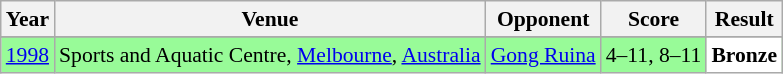<table class="sortable wikitable" style="font-size: 90%;">
<tr>
<th>Year</th>
<th>Venue</th>
<th>Opponent</th>
<th>Score</th>
<th>Result</th>
</tr>
<tr>
</tr>
<tr style="background:#98FB98">
<td align="center"><a href='#'>1998</a></td>
<td align="left">Sports and Aquatic Centre, <a href='#'>Melbourne</a>, <a href='#'>Australia</a></td>
<td align="left"> <a href='#'>Gong Ruina</a></td>
<td align="left">4–11, 8–11</td>
<td style="text-align:left; background:white"> <strong>Bronze</strong></td>
</tr>
</table>
